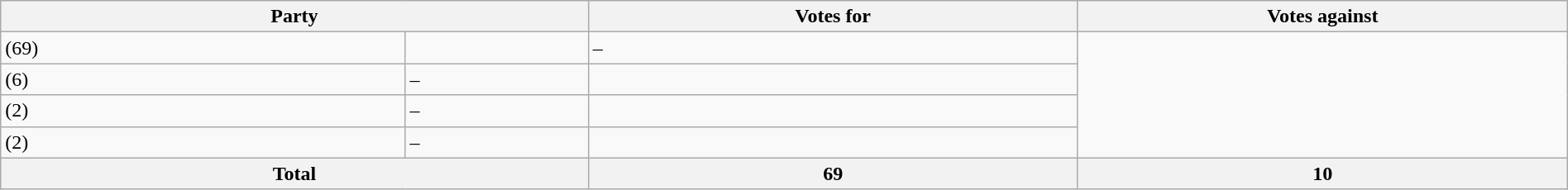<table class="wikitable" style="width:100%">
<tr>
<th style="width:30%;" colspan="2">Party</th>
<th style="width:25%;">Votes for</th>
<th style="width:25%;">Votes against</th>
</tr>
<tr>
<td> (69)</td>
<td></td>
<td>–</td>
</tr>
<tr>
<td> (6)</td>
<td>–</td>
<td></td>
</tr>
<tr>
<td> (2)</td>
<td>–</td>
<td></td>
</tr>
<tr>
<td> (2)</td>
<td>–</td>
<td></td>
</tr>
<tr>
<th colspan=2>Total</th>
<th>69</th>
<th>10</th>
</tr>
</table>
